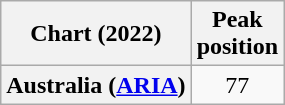<table class="wikitable plainrowheaders" style="text-align:center">
<tr>
<th scope="col">Chart (2022)</th>
<th scope="col">Peak<br>position</th>
</tr>
<tr>
<th scope="row">Australia (<a href='#'>ARIA</a>)</th>
<td>77</td>
</tr>
</table>
